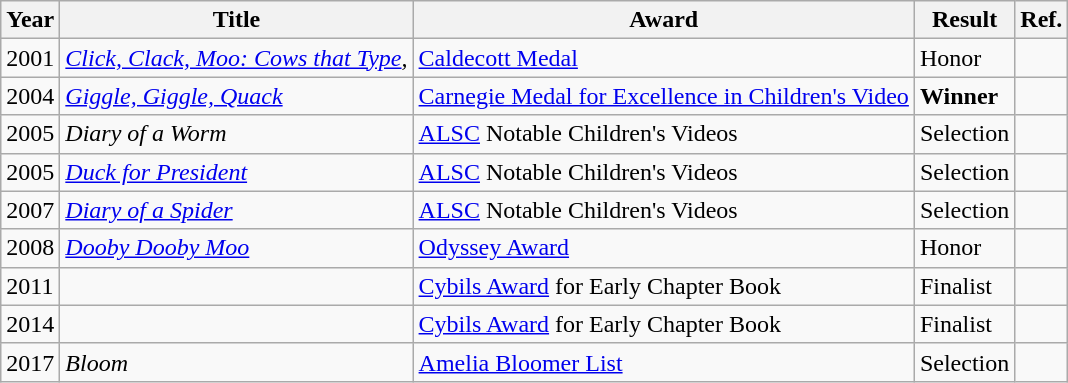<table class="wikitable">
<tr>
<th>Year</th>
<th>Title</th>
<th>Award</th>
<th>Result</th>
<th>Ref.</th>
</tr>
<tr>
<td>2001</td>
<td><em><a href='#'>Click, Clack, Moo: Cows that Type</a>,</em></td>
<td><a href='#'>Caldecott Medal</a></td>
<td>Honor</td>
<td></td>
</tr>
<tr>
<td>2004</td>
<td><em><a href='#'>Giggle, Giggle, Quack</a></em></td>
<td><a href='#'>Carnegie Medal for Excellence in Children's Video</a></td>
<td><strong>Winner</strong></td>
<td></td>
</tr>
<tr>
<td>2005</td>
<td><em>Diary of a Worm</em></td>
<td><a href='#'>ALSC</a> Notable Children's Videos</td>
<td>Selection</td>
<td></td>
</tr>
<tr>
<td>2005</td>
<td><em><a href='#'>Duck for President</a></em></td>
<td><a href='#'>ALSC</a> Notable Children's Videos</td>
<td>Selection</td>
<td></td>
</tr>
<tr>
<td>2007</td>
<td><em><a href='#'>Diary of a Spider</a></em></td>
<td><a href='#'>ALSC</a> Notable Children's Videos</td>
<td>Selection</td>
<td></td>
</tr>
<tr>
<td>2008</td>
<td><em><a href='#'>Dooby Dooby Moo</a></em></td>
<td><a href='#'>Odyssey Award</a></td>
<td>Honor</td>
<td></td>
</tr>
<tr>
<td>2011</td>
<td><em></em></td>
<td><a href='#'>Cybils Award</a> for Early Chapter Book</td>
<td>Finalist</td>
<td></td>
</tr>
<tr>
<td>2014</td>
<td></td>
<td><a href='#'>Cybils Award</a> for Early Chapter Book</td>
<td>Finalist</td>
<td></td>
</tr>
<tr>
<td>2017</td>
<td><em>Bloom</em></td>
<td><a href='#'>Amelia Bloomer List</a></td>
<td>Selection</td>
<td></td>
</tr>
</table>
